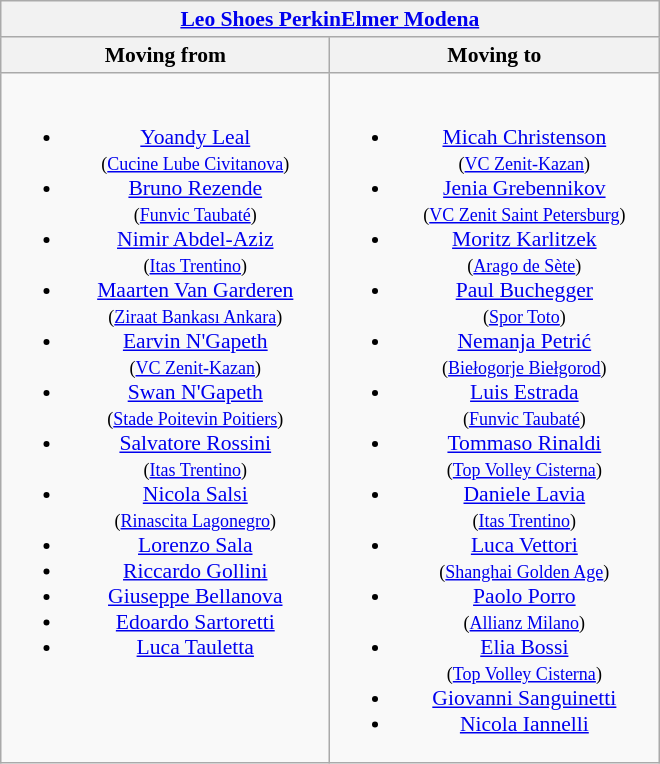<table class="wikitable collapsible collapsed" style="font-size:90%; text-align:center">
<tr>
<th colspan=2 style="width:30em"><a href='#'>Leo Shoes PerkinElmer Modena</a></th>
</tr>
<tr>
<th width="50%">Moving from</th>
<th width="50%">Moving to</th>
</tr>
<tr>
<td valign=top><br><ul><li> <a href='#'>Yoandy Leal</a><br><small>(<a href='#'>Cucine Lube Civitanova</a>)</small></li><li> <a href='#'>Bruno Rezende</a><br><small>(<a href='#'>Funvic Taubaté</a>)</small></li><li> <a href='#'>Nimir Abdel-Aziz</a><br><small>(<a href='#'>Itas Trentino</a>)</small></li><li> <a href='#'>Maarten Van Garderen</a><br><small>(<a href='#'>Ziraat Bankası Ankara</a>)</small></li><li> <a href='#'>Earvin N'Gapeth</a><br><small>(<a href='#'>VC Zenit-Kazan</a>)</small></li><li> <a href='#'>Swan N'Gapeth</a><br><small>(<a href='#'>Stade Poitevin Poitiers</a>)</small></li><li> <a href='#'>Salvatore Rossini</a><br><small>(<a href='#'>Itas Trentino</a>)</small></li><li> <a href='#'>Nicola Salsi</a><br><small>(<a href='#'>Rinascita Lagonegro</a>)</small></li><li> <a href='#'>Lorenzo Sala</a></li><li> <a href='#'>Riccardo Gollini</a></li><li> <a href='#'>Giuseppe Bellanova</a></li><li> <a href='#'>Edoardo Sartoretti</a></li><li> <a href='#'>Luca Tauletta</a></li></ul></td>
<td valign=top><br><ul><li> <a href='#'>Micah Christenson</a><br><small>(<a href='#'>VC Zenit-Kazan</a>)</small></li><li> <a href='#'>Jenia Grebennikov</a><br><small>(<a href='#'>VC Zenit Saint Petersburg</a>)</small></li><li> <a href='#'>Moritz Karlitzek</a><br><small>(<a href='#'>Arago de Sète</a>)</small></li><li> <a href='#'>Paul Buchegger</a><br><small>(<a href='#'>Spor Toto</a>)</small></li><li> <a href='#'>Nemanja Petrić</a><br><small>(<a href='#'>Biełogorje Biełgorod</a>)</small></li><li> <a href='#'>Luis Estrada</a><br><small>(<a href='#'>Funvic Taubaté</a>)</small></li><li> <a href='#'>Tommaso Rinaldi</a><br><small>(<a href='#'>Top Volley Cisterna</a>)</small></li><li> <a href='#'>Daniele Lavia</a><br><small>(<a href='#'>Itas Trentino</a>)</small></li><li> <a href='#'>Luca Vettori</a><br><small>(<a href='#'>Shanghai Golden Age</a>)</small></li><li> <a href='#'>Paolo Porro</a><br><small>(<a href='#'>Allianz Milano</a>)</small></li><li> <a href='#'>Elia Bossi</a><br><small>(<a href='#'>Top Volley Cisterna</a>)</small></li><li> <a href='#'>Giovanni Sanguinetti</a></li><li> <a href='#'>Nicola Iannelli</a></li></ul></td>
</tr>
</table>
